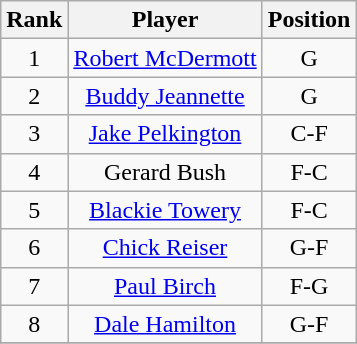<table class="wikitable" style="text-align: center;">
<tr>
<th>Rank</th>
<th>Player</th>
<th>Position</th>
</tr>
<tr>
<td>1</td>
<td><a href='#'>Robert McDermott</a></td>
<td>G</td>
</tr>
<tr>
<td>2</td>
<td><a href='#'>Buddy Jeannette</a></td>
<td>G</td>
</tr>
<tr>
<td>3</td>
<td><a href='#'>Jake Pelkington</a></td>
<td>C-F</td>
</tr>
<tr>
<td>4</td>
<td>Gerard Bush</td>
<td>F-C</td>
</tr>
<tr>
<td>5</td>
<td><a href='#'>Blackie Towery</a></td>
<td>F-C</td>
</tr>
<tr>
<td>6</td>
<td><a href='#'>Chick Reiser</a></td>
<td>G-F</td>
</tr>
<tr>
<td>7</td>
<td><a href='#'>Paul Birch</a></td>
<td>F-G</td>
</tr>
<tr>
<td>8</td>
<td><a href='#'>Dale Hamilton</a></td>
<td>G-F<br></td>
</tr>
<tr>
</tr>
</table>
